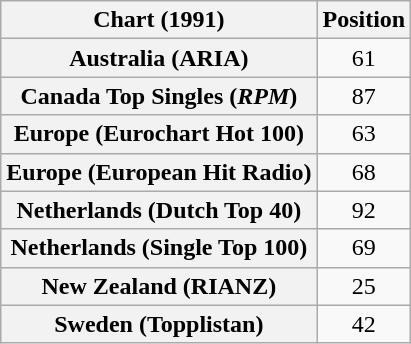<table class="wikitable sortable plainrowheaders" style="text-align:center">
<tr>
<th>Chart (1991)</th>
<th>Position</th>
</tr>
<tr>
<th scope="row">Australia (ARIA)</th>
<td>61</td>
</tr>
<tr>
<th scope="row">Canada Top Singles (<em>RPM</em>)</th>
<td>87</td>
</tr>
<tr>
<th scope="row">Europe (Eurochart Hot 100)</th>
<td>63</td>
</tr>
<tr>
<th scope="row">Europe (European Hit Radio)</th>
<td>68</td>
</tr>
<tr>
<th scope="row">Netherlands (Dutch Top 40)</th>
<td>92</td>
</tr>
<tr>
<th scope="row">Netherlands (Single Top 100)</th>
<td>69</td>
</tr>
<tr>
<th scope="row">New Zealand (RIANZ)</th>
<td>25</td>
</tr>
<tr>
<th scope="row">Sweden (Topplistan)</th>
<td>42</td>
</tr>
</table>
